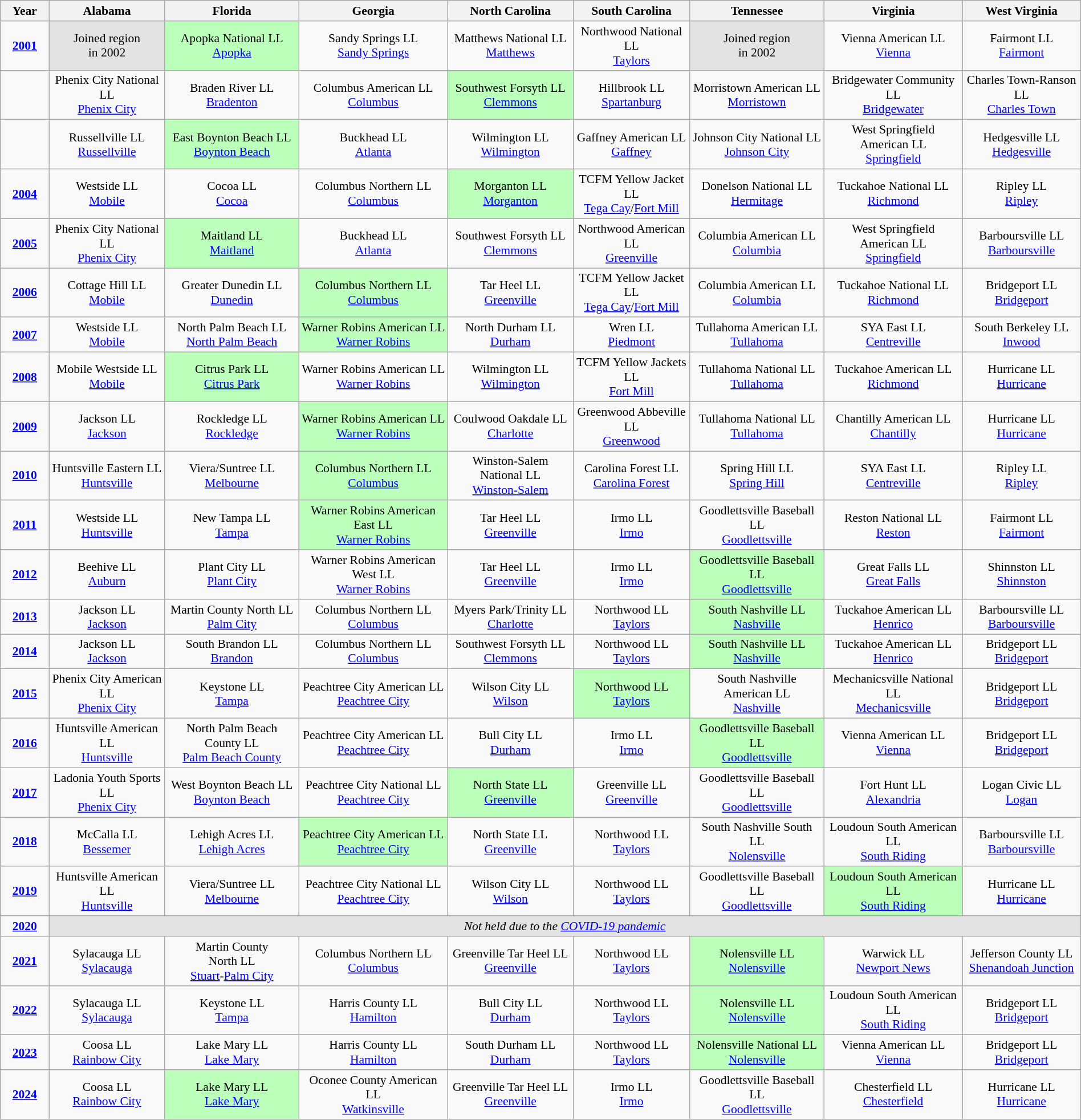<table class="wikitable" width="100%" style="font-size:90%; text-align:center;">
<tr>
<th width="50">Year</th>
<th> Alabama</th>
<th> Florida</th>
<th> Georgia</th>
<th> North Carolina</th>
<th> South Carolina</th>
<th> Tennessee</th>
<th> Virginia</th>
<th> West Virginia</th>
</tr>
<tr>
<td><strong><a href='#'>2001</a></strong></td>
<td style="background:#e3e3e3;">Joined region<br>in 2002</td>
<td style="background:#bfb;">Apopka National LL<br><a href='#'>Apopka</a></td>
<td>Sandy Springs LL<br><a href='#'>Sandy Springs</a></td>
<td>Matthews National LL<br><a href='#'>Matthews</a></td>
<td>Northwood National LL<br><a href='#'>Taylors</a></td>
<td style="background:#e3e3e3;">Joined region<br>in 2002</td>
<td>Vienna American LL<br><a href='#'>Vienna</a></td>
<td>Fairmont LL<br><a href='#'>Fairmont</a></td>
</tr>
<tr>
<td><strong></strong></td>
<td>Phenix City National LL<br><a href='#'>Phenix City</a></td>
<td>Braden River LL<br><a href='#'>Bradenton</a></td>
<td>Columbus American LL<br><a href='#'>Columbus</a></td>
<td style="background:#bfb;">Southwest Forsyth LL<br><a href='#'>Clemmons</a></td>
<td>Hillbrook LL<br><a href='#'>Spartanburg</a></td>
<td>Morristown American LL<br><a href='#'>Morristown</a></td>
<td>Bridgewater Community LL<br><a href='#'>Bridgewater</a></td>
<td>Charles Town-Ranson LL<br><a href='#'>Charles Town</a></td>
</tr>
<tr>
<td><strong></strong></td>
<td>Russellville LL<br><a href='#'>Russellville</a></td>
<td style="background:#bfb;">East Boynton Beach LL<br><a href='#'>Boynton Beach</a></td>
<td>Buckhead LL<br><a href='#'>Atlanta</a></td>
<td>Wilmington LL<br><a href='#'>Wilmington</a></td>
<td>Gaffney American LL<br><a href='#'>Gaffney</a></td>
<td>Johnson City National LL<br><a href='#'>Johnson City</a></td>
<td>West Springfield American LL<br><a href='#'>Springfield</a></td>
<td>Hedgesville LL<br><a href='#'>Hedgesville</a></td>
</tr>
<tr>
<td><strong><a href='#'>2004</a></strong></td>
<td>Westside LL<br><a href='#'>Mobile</a></td>
<td>Cocoa LL<br><a href='#'>Cocoa</a></td>
<td>Columbus Northern LL<br><a href='#'>Columbus</a></td>
<td style="background:#bfb;">Morganton LL<br><a href='#'>Morganton</a></td>
<td>TCFM Yellow Jacket LL<br><a href='#'>Tega Cay</a>/<a href='#'>Fort Mill</a></td>
<td>Donelson National LL<br><a href='#'>Hermitage</a></td>
<td>Tuckahoe National LL<br><a href='#'>Richmond</a></td>
<td>Ripley LL<br><a href='#'>Ripley</a></td>
</tr>
<tr>
<td><strong><a href='#'>2005</a></strong></td>
<td>Phenix City National LL<br><a href='#'>Phenix City</a></td>
<td style="background:#bfb;">Maitland LL<br><a href='#'>Maitland</a></td>
<td>Buckhead LL<br><a href='#'>Atlanta</a></td>
<td>Southwest Forsyth LL<br><a href='#'>Clemmons</a></td>
<td>Northwood American LL<br><a href='#'>Greenville</a></td>
<td>Columbia American LL<br><a href='#'>Columbia</a></td>
<td>West Springfield American LL<br><a href='#'>Springfield</a></td>
<td>Barboursville LL<br><a href='#'>Barboursville</a></td>
</tr>
<tr>
<td><strong><a href='#'>2006</a></strong></td>
<td>Cottage Hill LL<br><a href='#'>Mobile</a></td>
<td>Greater Dunedin LL<br><a href='#'>Dunedin</a></td>
<td style="background:#bfb;">Columbus Northern LL<br><a href='#'>Columbus</a></td>
<td>Tar Heel LL<br><a href='#'>Greenville</a></td>
<td>TCFM Yellow Jacket LL<br><a href='#'>Tega Cay</a>/<a href='#'>Fort Mill</a></td>
<td>Columbia American LL<br><a href='#'>Columbia</a></td>
<td>Tuckahoe National LL<br><a href='#'>Richmond</a></td>
<td>Bridgeport LL<br><a href='#'>Bridgeport</a></td>
</tr>
<tr>
<td><strong><a href='#'>2007</a></strong></td>
<td>Westside LL<br><a href='#'>Mobile</a></td>
<td>North Palm Beach LL<br><a href='#'>North Palm Beach</a></td>
<td style="background:#bfb;">Warner Robins American LL<br><a href='#'>Warner Robins</a></td>
<td>North Durham LL<br><a href='#'>Durham</a></td>
<td>Wren LL<br><a href='#'>Piedmont</a></td>
<td>Tullahoma American LL<br><a href='#'>Tullahoma</a></td>
<td>SYA East LL<br><a href='#'>Centreville</a></td>
<td>South Berkeley LL<br><a href='#'>Inwood</a></td>
</tr>
<tr>
<td><strong><a href='#'>2008</a></strong></td>
<td>Mobile Westside LL<br><a href='#'>Mobile</a></td>
<td style="background:#bfb;">Citrus Park LL<br><a href='#'>Citrus Park</a></td>
<td>Warner Robins American LL<br><a href='#'>Warner Robins</a></td>
<td>Wilmington LL<br><a href='#'>Wilmington</a></td>
<td>TCFM Yellow Jackets LL<br><a href='#'>Fort Mill</a></td>
<td>Tullahoma National LL<br><a href='#'>Tullahoma</a></td>
<td>Tuckahoe American LL<br><a href='#'>Richmond</a></td>
<td>Hurricane LL<br><a href='#'>Hurricane</a></td>
</tr>
<tr>
<td><strong><a href='#'>2009</a></strong></td>
<td>Jackson LL<br><a href='#'>Jackson</a></td>
<td>Rockledge LL<br><a href='#'>Rockledge</a></td>
<td style="background:#bfb;">Warner Robins American LL<br><a href='#'>Warner Robins</a></td>
<td>Coulwood Oakdale LL<br><a href='#'>Charlotte</a></td>
<td>Greenwood Abbeville LL<br><a href='#'>Greenwood</a></td>
<td>Tullahoma National LL<br><a href='#'>Tullahoma</a></td>
<td>Chantilly American LL<br><a href='#'>Chantilly</a></td>
<td>Hurricane LL<br><a href='#'>Hurricane</a></td>
</tr>
<tr>
<td><strong><a href='#'>2010</a></strong></td>
<td>Huntsville Eastern LL<br><a href='#'>Huntsville</a></td>
<td>Viera/Suntree LL<br><a href='#'>Melbourne</a></td>
<td style="background:#bfb;">Columbus Northern LL<br><a href='#'>Columbus</a></td>
<td>Winston-Salem National LL<br><a href='#'>Winston-Salem</a></td>
<td>Carolina Forest LL<br><a href='#'>Carolina Forest</a></td>
<td>Spring Hill LL<br><a href='#'>Spring Hill</a></td>
<td>SYA East LL<br><a href='#'>Centreville</a></td>
<td>Ripley LL<br><a href='#'>Ripley</a></td>
</tr>
<tr>
<td><strong><a href='#'>2011</a></strong></td>
<td>Westside LL<br><a href='#'>Huntsville</a></td>
<td>New Tampa LL<br><a href='#'>Tampa</a></td>
<td style="background:#bfb;">Warner Robins American East LL<br><a href='#'>Warner Robins</a></td>
<td>Tar Heel LL<br><a href='#'>Greenville</a></td>
<td>Irmo LL<br><a href='#'>Irmo</a></td>
<td>Goodlettsville Baseball LL<br><a href='#'>Goodlettsville</a></td>
<td>Reston National LL<br><a href='#'>Reston</a></td>
<td>Fairmont LL<br><a href='#'>Fairmont</a></td>
</tr>
<tr>
<td><strong><a href='#'>2012</a></strong></td>
<td>Beehive LL<br><a href='#'>Auburn</a></td>
<td>Plant City LL<br><a href='#'>Plant City</a></td>
<td>Warner Robins American West LL<br><a href='#'>Warner Robins</a></td>
<td>Tar Heel LL<br><a href='#'>Greenville</a></td>
<td>Irmo LL<br><a href='#'>Irmo</a></td>
<td style="background:#bfb;">Goodlettsville Baseball LL<br><a href='#'>Goodlettsville</a></td>
<td>Great Falls LL<br><a href='#'>Great Falls</a></td>
<td>Shinnston LL<br><a href='#'>Shinnston</a></td>
</tr>
<tr>
<td><strong><a href='#'>2013</a></strong></td>
<td>Jackson LL<br><a href='#'>Jackson</a></td>
<td>Martin County North LL<br><a href='#'>Palm City</a></td>
<td>Columbus Northern LL<br><a href='#'>Columbus</a></td>
<td>Myers Park/Trinity LL<br><a href='#'>Charlotte</a></td>
<td>Northwood LL<br><a href='#'>Taylors</a></td>
<td style="background:#bfb;">South Nashville LL<br><a href='#'>Nashville</a></td>
<td>Tuckahoe American LL<br><a href='#'>Henrico</a></td>
<td>Barboursville LL<br><a href='#'>Barboursville</a></td>
</tr>
<tr>
<td><strong><a href='#'>2014</a></strong></td>
<td>Jackson LL<br><a href='#'>Jackson</a></td>
<td>South Brandon LL<br><a href='#'>Brandon</a></td>
<td>Columbus Northern LL<br><a href='#'>Columbus</a></td>
<td>Southwest Forsyth LL<br><a href='#'>Clemmons</a></td>
<td>Northwood LL<br><a href='#'>Taylors</a></td>
<td style="background:#bfb;">South Nashville LL<br><a href='#'>Nashville</a></td>
<td>Tuckahoe American LL<br><a href='#'>Henrico</a></td>
<td>Bridgeport LL<br><a href='#'>Bridgeport</a></td>
</tr>
<tr>
<td><strong><a href='#'>2015</a></strong></td>
<td>Phenix City American LL<br><a href='#'>Phenix City</a></td>
<td>Keystone LL<br><a href='#'>Tampa</a></td>
<td>Peachtree City American LL<br><a href='#'>Peachtree City</a></td>
<td>Wilson City LL<br><a href='#'>Wilson</a></td>
<td style="background:#bfb;">Northwood LL<br><a href='#'>Taylors</a></td>
<td>South Nashville American LL<br><a href='#'>Nashville</a></td>
<td>Mechanicsville National LL<br><a href='#'>Mechanicsville</a></td>
<td>Bridgeport LL<br><a href='#'>Bridgeport</a></td>
</tr>
<tr>
<td><strong><a href='#'>2016</a></strong></td>
<td>Huntsville American LL<br><a href='#'>Huntsville</a></td>
<td>North Palm Beach County LL<br><a href='#'>Palm Beach County</a></td>
<td>Peachtree City American LL<br><a href='#'>Peachtree City</a></td>
<td>Bull City LL<br><a href='#'>Durham</a></td>
<td>Irmo LL<br><a href='#'>Irmo</a></td>
<td style="background:#bfb;">Goodlettsville Baseball LL<br><a href='#'>Goodlettsville</a></td>
<td>Vienna American LL<br><a href='#'>Vienna</a></td>
<td>Bridgeport LL<br><a href='#'>Bridgeport</a></td>
</tr>
<tr>
<td><strong><a href='#'>2017</a></strong></td>
<td>Ladonia Youth Sports LL<br><a href='#'>Phenix City</a></td>
<td>West Boynton Beach LL<br><a href='#'>Boynton Beach</a></td>
<td>Peachtree City National LL<br><a href='#'>Peachtree City</a></td>
<td style="background:#bfb;">North State LL<br><a href='#'>Greenville</a></td>
<td>Greenville LL<br><a href='#'>Greenville</a></td>
<td>Goodlettsville Baseball LL<br><a href='#'>Goodlettsville</a></td>
<td>Fort Hunt LL<br><a href='#'>Alexandria</a></td>
<td>Logan Civic LL<br><a href='#'>Logan</a></td>
</tr>
<tr>
<td><strong><a href='#'>2018</a></strong></td>
<td>McCalla LL<br> <a href='#'>Bessemer</a></td>
<td>Lehigh Acres LL<br><a href='#'>Lehigh Acres</a></td>
<td style="background:#bfb;">Peachtree City American LL<br> <a href='#'>Peachtree City</a></td>
<td>North State LL<br><a href='#'>Greenville</a></td>
<td>Northwood LL<br><a href='#'>Taylors</a></td>
<td>South Nashville South LL<br><a href='#'>Nolensville</a></td>
<td>Loudoun South American LL<br><a href='#'>South Riding</a></td>
<td>Barboursville LL<br><a href='#'>Barboursville</a></td>
</tr>
<tr>
<td><strong><a href='#'>2019</a></strong></td>
<td>Huntsville American LL<br> <a href='#'>Huntsville</a></td>
<td>Viera/Suntree LL<br><a href='#'>Melbourne</a></td>
<td>Peachtree City National LL<br> <a href='#'>Peachtree City</a></td>
<td>Wilson City LL<br><a href='#'>Wilson</a></td>
<td>Northwood LL<br><a href='#'>Taylors</a></td>
<td>Goodlettsville Baseball LL<br> <a href='#'>Goodlettsville</a></td>
<td style="background:#bfb;">Loudoun South American LL<br><a href='#'>South Riding</a></td>
<td>Hurricane LL<br><a href='#'>Hurricane</a></td>
</tr>
<tr>
<td><strong><a href='#'>2020</a></strong></td>
<td colspan=8; style="background:#e3e3e3;"><em>Not held due to the <a href='#'>COVID-19 pandemic</a></em></td>
</tr>
<tr>
<td><strong><a href='#'>2021</a></strong></td>
<td>Sylacauga LL<br> <a href='#'>Sylacauga</a></td>
<td>Martin County<br>North LL<br><a href='#'>Stuart</a>-<a href='#'>Palm City</a></td>
<td>Columbus Northern LL<br><a href='#'>Columbus</a></td>
<td>Greenville Tar Heel LL<br><a href='#'>Greenville</a></td>
<td>Northwood LL<br><a href='#'>Taylors</a></td>
<td style="background:#bfb;">Nolensville LL<br> <a href='#'>Nolensville</a></td>
<td>Warwick LL<br><a href='#'>Newport News</a></td>
<td>Jefferson County LL<br><a href='#'>Shenandoah Junction</a></td>
</tr>
<tr>
<td><strong><a href='#'>2022</a></strong></td>
<td>Sylacauga LL<br> <a href='#'>Sylacauga</a></td>
<td>Keystone LL<br> <a href='#'>Tampa</a></td>
<td>Harris County LL<br> <a href='#'>Hamilton</a></td>
<td>Bull City LL<br><a href='#'>Durham</a></td>
<td>Northwood LL<br><a href='#'>Taylors</a></td>
<td style="background:#bfb;">Nolensville LL<br> <a href='#'>Nolensville</a></td>
<td>Loudoun South American LL<br><a href='#'>South Riding</a></td>
<td>Bridgeport LL<br><a href='#'>Bridgeport</a></td>
</tr>
<tr>
<td><strong><a href='#'>2023</a></strong></td>
<td>Coosa LL<br><a href='#'>Rainbow City</a></td>
<td>Lake Mary LL<br><a href='#'>Lake Mary</a></td>
<td>Harris County LL<br> <a href='#'>Hamilton</a></td>
<td>South Durham LL<br><a href='#'>Durham</a></td>
<td>Northwood LL<br><a href='#'>Taylors</a></td>
<td style="background:#bfb;">Nolensville National LL<br> <a href='#'>Nolensville</a></td>
<td>Vienna American LL<br><a href='#'>Vienna</a></td>
<td>Bridgeport LL<br><a href='#'>Bridgeport</a></td>
</tr>
<tr>
<td><strong><a href='#'>2024</a></strong></td>
<td>Coosa LL<br><a href='#'>Rainbow City</a></td>
<td style="background:#bfb;">Lake Mary LL<br><a href='#'>Lake Mary</a></td>
<td>Oconee County American LL<br><a href='#'>Watkinsville</a></td>
<td>Greenville Tar Heel LL<br><a href='#'>Greenville</a></td>
<td>Irmo LL<br><a href='#'>Irmo</a></td>
<td>Goodlettsville Baseball LL<br><a href='#'>Goodlettsville</a></td>
<td>Chesterfield LL<br><a href='#'>Chesterfield</a></td>
<td>Hurricane LL<br><a href='#'>Hurricane</a></td>
</tr>
</table>
